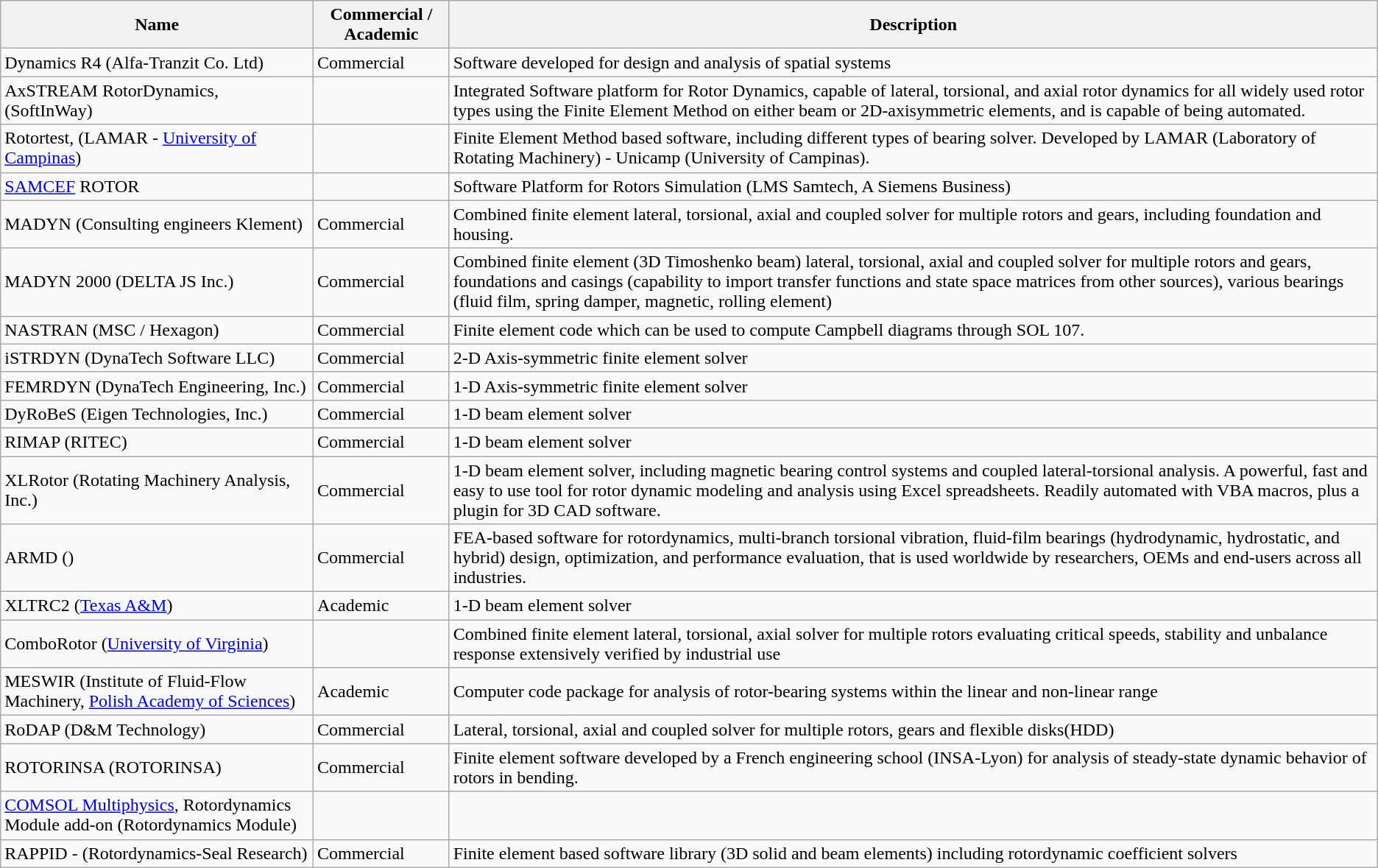<table class="wikitable">
<tr>
<th>Name</th>
<th>Commercial / Academic</th>
<th>Description</th>
</tr>
<tr>
<td>Dynamics R4 (Alfa-Tranzit Co. Ltd) </td>
<td>Commercial</td>
<td>Software developed for design and analysis of spatial systems</td>
</tr>
<tr>
<td>AxSTREAM RotorDynamics, (SoftInWay) </td>
<td></td>
<td>Integrated Software platform for Rotor Dynamics, capable of lateral, torsional, and axial rotor dynamics for all widely used rotor types using the Finite Element Method on either beam or 2D-axisymmetric elements, and is capable of being automated.</td>
</tr>
<tr>
<td>Rotortest, (LAMAR - <a href='#'>University of Campinas</a>) </td>
<td></td>
<td>Finite Element Method based software, including different types of bearing solver. Developed by LAMAR (Laboratory of Rotating Machinery) - Unicamp (University of Campinas).</td>
</tr>
<tr>
<td><a href='#'>SAMCEF</a> ROTOR </td>
<td></td>
<td>Software Platform for Rotors Simulation (LMS Samtech, A Siemens Business)</td>
</tr>
<tr>
<td>MADYN (Consulting engineers Klement) </td>
<td>Commercial</td>
<td>Combined finite element lateral, torsional, axial and coupled solver for multiple rotors and gears, including foundation and housing.</td>
</tr>
<tr>
<td>MADYN 2000 (DELTA JS Inc.) </td>
<td>Commercial</td>
<td>Combined finite element (3D Timoshenko beam) lateral, torsional, axial and coupled solver for multiple rotors and gears, foundations and casings (capability to import transfer functions and state space matrices from other sources), various bearings (fluid film, spring damper, magnetic, rolling element)</td>
</tr>
<tr>
<td>NASTRAN (MSC / Hexagon)</td>
<td>Commercial</td>
<td>Finite element code which can be used to compute Campbell diagrams through SOL 107.</td>
</tr>
<tr>
<td>iSTRDYN (DynaTech Software LLC) </td>
<td>Commercial</td>
<td>2-D Axis-symmetric finite element solver</td>
</tr>
<tr>
<td>FEMRDYN (DynaTech Engineering, Inc.) </td>
<td>Commercial</td>
<td>1-D Axis-symmetric finite element solver</td>
</tr>
<tr>
<td>DyRoBeS (Eigen Technologies, Inc.) </td>
<td>Commercial</td>
<td>1-D beam element solver</td>
</tr>
<tr>
<td>RIMAP (RITEC) </td>
<td>Commercial</td>
<td>1-D beam element solver</td>
</tr>
<tr>
<td>XLRotor (Rotating Machinery Analysis, Inc.) </td>
<td>Commercial</td>
<td>1-D beam element solver, including magnetic bearing control systems and coupled lateral-torsional analysis. A powerful, fast and easy to use tool for rotor dynamic modeling and analysis using Excel spreadsheets. Readily automated with VBA macros, plus a plugin for 3D CAD software.</td>
</tr>
<tr>
<td>ARMD    () </td>
<td>Commercial</td>
<td>FEA-based software for rotordynamics, multi-branch torsional vibration, fluid-film bearings (hydrodynamic, hydrostatic, and hybrid) design, optimization, and performance evaluation, that is used worldwide by researchers, OEMs and end-users across all industries.</td>
</tr>
<tr>
<td>XLTRC2  (<a href='#'>Texas A&M</a>) </td>
<td>Academic</td>
<td>1-D beam element solver</td>
</tr>
<tr>
<td>ComboRotor   (<a href='#'>University of Virginia</a>) </td>
<td></td>
<td>Combined finite element lateral, torsional, axial solver for multiple rotors evaluating critical speeds, stability and unbalance response extensively verified by industrial use</td>
</tr>
<tr>
<td>MESWIR (Institute of Fluid-Flow Machinery, <a href='#'>Polish Academy of Sciences</a>) </td>
<td>Academic</td>
<td>Computer code package for analysis of rotor-bearing systems within the linear and non-linear range</td>
</tr>
<tr>
<td>RoDAP (D&M Technology) </td>
<td>Commercial</td>
<td>Lateral, torsional, axial and coupled solver for multiple rotors, gears and  flexible disks(HDD)</td>
</tr>
<tr>
<td>ROTORINSA (ROTORINSA) </td>
<td>Commercial</td>
<td>Finite element software developed by a French engineering school (INSA-Lyon) for analysis of steady-state dynamic behavior of rotors in bending.</td>
</tr>
<tr>
<td><a href='#'>COMSOL Multiphysics</a>, Rotordynamics Module add-on (Rotordynamics Module) </td>
<td></td>
<td></td>
</tr>
<tr>
<td>RAPPID - (Rotordynamics-Seal Research) </td>
<td>Commercial</td>
<td>Finite element based software library (3D solid and beam elements) including rotordynamic coefficient solvers</td>
</tr>
</table>
